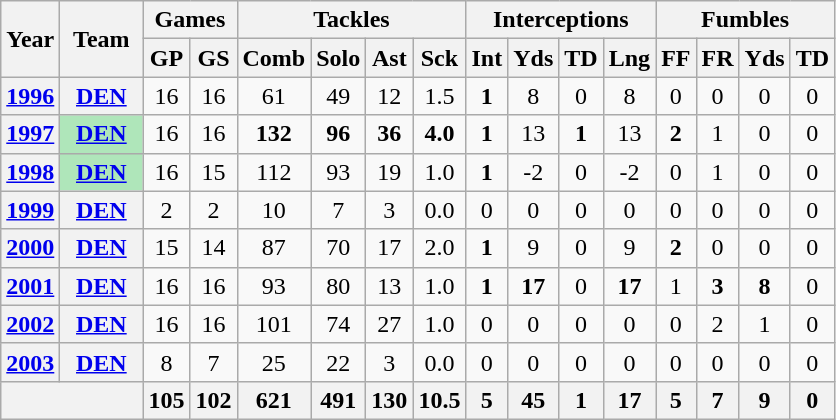<table class="wikitable" style="text-align:center">
<tr>
<th rowspan="2">Year</th>
<th rowspan="2">Team</th>
<th colspan="2">Games</th>
<th colspan="4">Tackles</th>
<th colspan="4">Interceptions</th>
<th colspan="4">Fumbles</th>
</tr>
<tr>
<th>GP</th>
<th>GS</th>
<th>Comb</th>
<th>Solo</th>
<th>Ast</th>
<th>Sck</th>
<th>Int</th>
<th>Yds</th>
<th>TD</th>
<th>Lng</th>
<th>FF</th>
<th>FR</th>
<th>Yds</th>
<th>TD</th>
</tr>
<tr>
<th><a href='#'>1996</a></th>
<th><a href='#'>DEN</a></th>
<td>16</td>
<td>16</td>
<td>61</td>
<td>49</td>
<td>12</td>
<td>1.5</td>
<td><strong>1</strong></td>
<td>8</td>
<td>0</td>
<td>8</td>
<td>0</td>
<td>0</td>
<td>0</td>
<td>0</td>
</tr>
<tr>
<th><a href='#'>1997</a></th>
<th style="background:#afe6ba; width:3em;"><a href='#'>DEN</a></th>
<td>16</td>
<td>16</td>
<td><strong>132</strong></td>
<td><strong>96</strong></td>
<td><strong>36</strong></td>
<td><strong>4.0</strong></td>
<td><strong>1</strong></td>
<td>13</td>
<td><strong>1</strong></td>
<td>13</td>
<td><strong>2</strong></td>
<td>1</td>
<td>0</td>
<td>0</td>
</tr>
<tr>
<th><a href='#'>1998</a></th>
<th style="background:#afe6ba; width:3em;"><a href='#'>DEN</a></th>
<td>16</td>
<td>15</td>
<td>112</td>
<td>93</td>
<td>19</td>
<td>1.0</td>
<td><strong>1</strong></td>
<td>-2</td>
<td>0</td>
<td>-2</td>
<td>0</td>
<td>1</td>
<td>0</td>
<td>0</td>
</tr>
<tr>
<th><a href='#'>1999</a></th>
<th><a href='#'>DEN</a></th>
<td>2</td>
<td>2</td>
<td>10</td>
<td>7</td>
<td>3</td>
<td>0.0</td>
<td>0</td>
<td>0</td>
<td>0</td>
<td>0</td>
<td>0</td>
<td>0</td>
<td>0</td>
<td>0</td>
</tr>
<tr>
<th><a href='#'>2000</a></th>
<th><a href='#'>DEN</a></th>
<td>15</td>
<td>14</td>
<td>87</td>
<td>70</td>
<td>17</td>
<td>2.0</td>
<td><strong>1</strong></td>
<td>9</td>
<td>0</td>
<td>9</td>
<td><strong>2</strong></td>
<td>0</td>
<td>0</td>
<td>0</td>
</tr>
<tr>
<th><a href='#'>2001</a></th>
<th><a href='#'>DEN</a></th>
<td>16</td>
<td>16</td>
<td>93</td>
<td>80</td>
<td>13</td>
<td>1.0</td>
<td><strong>1</strong></td>
<td><strong>17</strong></td>
<td>0</td>
<td><strong>17</strong></td>
<td>1</td>
<td><strong>3</strong></td>
<td><strong>8</strong></td>
<td>0</td>
</tr>
<tr>
<th><a href='#'>2002</a></th>
<th><a href='#'>DEN</a></th>
<td>16</td>
<td>16</td>
<td>101</td>
<td>74</td>
<td>27</td>
<td>1.0</td>
<td>0</td>
<td>0</td>
<td>0</td>
<td>0</td>
<td>0</td>
<td>2</td>
<td>1</td>
<td>0</td>
</tr>
<tr>
<th><a href='#'>2003</a></th>
<th><a href='#'>DEN</a></th>
<td>8</td>
<td>7</td>
<td>25</td>
<td>22</td>
<td>3</td>
<td>0.0</td>
<td>0</td>
<td>0</td>
<td>0</td>
<td>0</td>
<td>0</td>
<td>0</td>
<td>0</td>
<td>0</td>
</tr>
<tr>
<th colspan="2"></th>
<th>105</th>
<th>102</th>
<th>621</th>
<th>491</th>
<th>130</th>
<th>10.5</th>
<th>5</th>
<th>45</th>
<th>1</th>
<th>17</th>
<th>5</th>
<th>7</th>
<th>9</th>
<th>0</th>
</tr>
</table>
